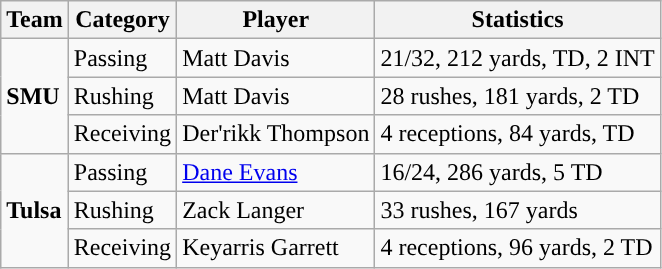<table class="wikitable" style="float: left;">
<tr>
<th>Team</th>
<th>Category</th>
<th>Player</th>
<th>Statistics</th>
</tr>
<tr>
<td rowspan=3><strong>SMU</strong></td>
<td>Passing</td>
<td>Matt Davis</td>
<td>21/32, 212 yards, TD, 2 INT</td>
</tr>
<tr>
<td>Rushing</td>
<td>Matt Davis</td>
<td>28 rushes, 181 yards, 2 TD</td>
</tr>
<tr>
<td>Receiving</td>
<td>Der'rikk Thompson</td>
<td>4 receptions, 84 yards, TD</td>
</tr>
<tr>
<td rowspan=3><strong>Tulsa</strong></td>
<td>Passing</td>
<td><a href='#'>Dane Evans</a></td>
<td>16/24, 286 yards, 5 TD</td>
</tr>
<tr>
<td>Rushing</td>
<td>Zack Langer</td>
<td>33 rushes, 167 yards</td>
</tr>
<tr>
<td>Receiving</td>
<td>Keyarris Garrett</td>
<td>4 receptions, 96 yards, 2 TD</td>
</tr>
</table>
